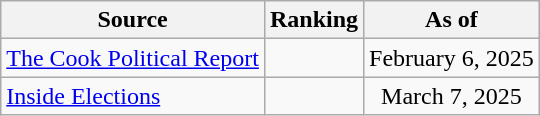<table class="wikitable" style="text-align:center">
<tr>
<th>Source</th>
<th>Ranking</th>
<th>As of</th>
</tr>
<tr>
<td align=left><a href='#'>The Cook Political Report</a></td>
<td></td>
<td>February 6, 2025</td>
</tr>
<tr>
<td align=left><a href='#'>Inside Elections</a></td>
<td></td>
<td>March 7, 2025</td>
</tr>
</table>
